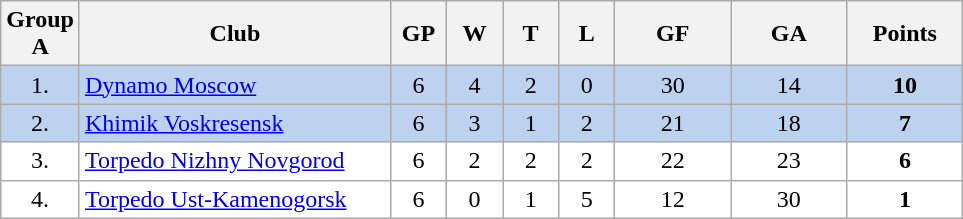<table class="wikitable">
<tr>
<th width="30">Group A</th>
<th width="200">Club</th>
<th width="30">GP</th>
<th width="30">W</th>
<th width="30">T</th>
<th width="30">L</th>
<th width="70">GF</th>
<th width="70">GA</th>
<th width="70">Points</th>
</tr>
<tr bgcolor="#BCD2EE" align="center">
<td>1.</td>
<td align="left"><a href='#'>Dynamo Moscow</a></td>
<td>6</td>
<td>4</td>
<td>2</td>
<td>0</td>
<td>30</td>
<td>14</td>
<td><strong>10</strong></td>
</tr>
<tr bgcolor="#BCD2EE" align="center">
<td>2.</td>
<td align="left"><a href='#'>Khimik Voskresensk</a></td>
<td>6</td>
<td>3</td>
<td>1</td>
<td>2</td>
<td>21</td>
<td>18</td>
<td><strong>7</strong></td>
</tr>
<tr bgcolor="#FFFFFF" align="center">
<td>3.</td>
<td align="left"><a href='#'>Torpedo Nizhny Novgorod</a></td>
<td>6</td>
<td>2</td>
<td>2</td>
<td>2</td>
<td>22</td>
<td>23</td>
<td><strong>6</strong></td>
</tr>
<tr bgcolor="#FFFFFF" align="center">
<td>4.</td>
<td align="left"><a href='#'>Torpedo Ust-Kamenogorsk</a></td>
<td>6</td>
<td>0</td>
<td>1</td>
<td>5</td>
<td>12</td>
<td>30</td>
<td><strong>1</strong></td>
</tr>
</table>
